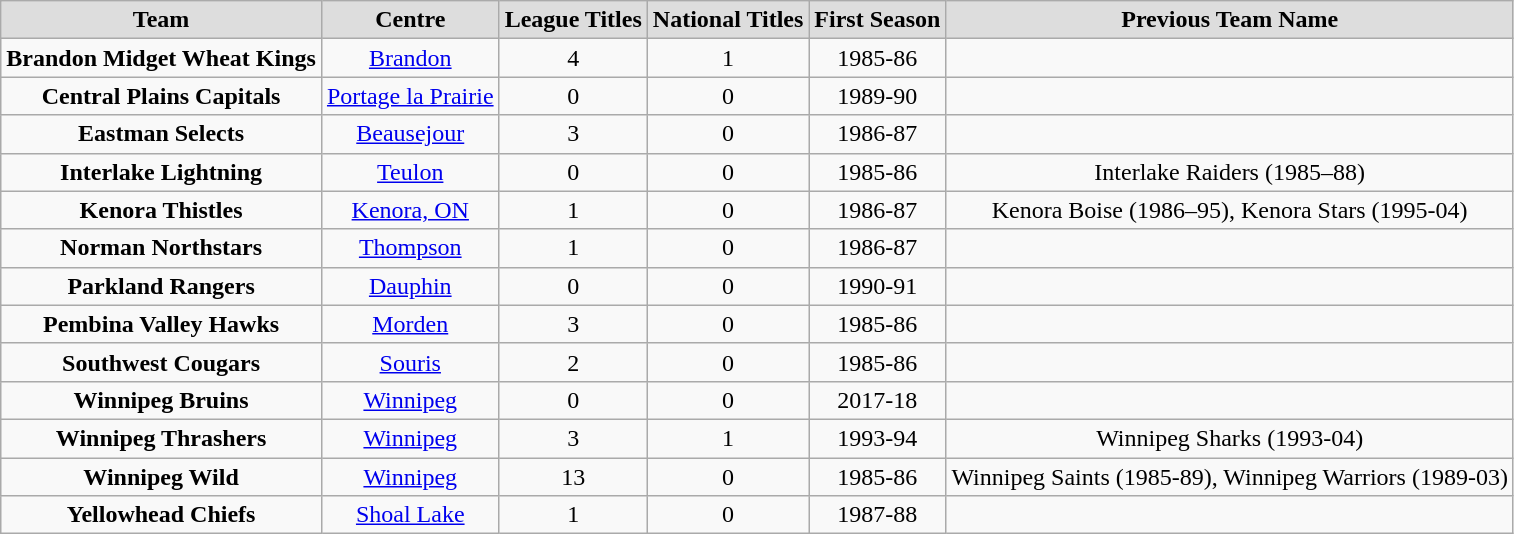<table class="wikitable">
<tr align="center"  bgcolor="#dddddd">
<td><strong>Team</strong></td>
<td><strong>Centre</strong></td>
<td><strong>League Titles</strong></td>
<td><strong>National Titles</strong></td>
<td><strong>First Season</strong></td>
<td><strong>Previous Team Name</strong></td>
</tr>
<tr align="center">
<td><strong>Brandon Midget Wheat Kings</strong></td>
<td><a href='#'>Brandon</a></td>
<td>4</td>
<td>1</td>
<td>1985-86</td>
<td></td>
</tr>
<tr align="center">
<td><strong>Central Plains Capitals</strong></td>
<td><a href='#'>Portage la Prairie</a></td>
<td>0</td>
<td>0</td>
<td>1989-90</td>
<td></td>
</tr>
<tr align="center">
<td><strong>Eastman Selects</strong></td>
<td><a href='#'>Beausejour</a></td>
<td>3</td>
<td>0</td>
<td>1986-87</td>
<td></td>
</tr>
<tr align="center">
<td><strong>Interlake Lightning</strong></td>
<td><a href='#'>Teulon</a></td>
<td>0</td>
<td>0</td>
<td>1985-86</td>
<td>Interlake Raiders (1985–88)</td>
</tr>
<tr align="center">
<td><strong>Kenora Thistles</strong></td>
<td><a href='#'>Kenora, ON</a></td>
<td>1</td>
<td>0</td>
<td>1986-87</td>
<td>Kenora Boise (1986–95), Kenora Stars (1995-04)</td>
</tr>
<tr align="center">
<td><strong>Norman Northstars</strong></td>
<td><a href='#'>Thompson</a></td>
<td>1</td>
<td>0</td>
<td>1986-87</td>
<td></td>
</tr>
<tr align="center">
<td><strong>Parkland Rangers</strong></td>
<td><a href='#'>Dauphin</a></td>
<td>0</td>
<td>0</td>
<td>1990-91</td>
<td></td>
</tr>
<tr align="center">
<td><strong>Pembina Valley Hawks</strong></td>
<td><a href='#'>Morden</a></td>
<td>3</td>
<td>0</td>
<td>1985-86</td>
<td></td>
</tr>
<tr align="center">
<td><strong>Southwest Cougars</strong></td>
<td><a href='#'>Souris</a></td>
<td>2</td>
<td>0</td>
<td>1985-86</td>
<td></td>
</tr>
<tr align="center">
<td><strong>Winnipeg Bruins</strong></td>
<td><a href='#'>Winnipeg</a></td>
<td>0</td>
<td>0</td>
<td>2017-18</td>
<td></td>
</tr>
<tr align="center">
<td><strong>Winnipeg Thrashers</strong></td>
<td><a href='#'>Winnipeg</a></td>
<td>3</td>
<td>1</td>
<td>1993-94</td>
<td>Winnipeg Sharks (1993-04)</td>
</tr>
<tr align="center">
<td><strong>Winnipeg Wild</strong></td>
<td><a href='#'>Winnipeg</a></td>
<td>13</td>
<td>0</td>
<td>1985-86</td>
<td>Winnipeg Saints (1985-89), Winnipeg Warriors (1989-03)</td>
</tr>
<tr align="center">
<td><strong>Yellowhead Chiefs</strong></td>
<td><a href='#'>Shoal Lake</a></td>
<td>1</td>
<td>0</td>
<td>1987-88</td>
<td></td>
</tr>
</table>
